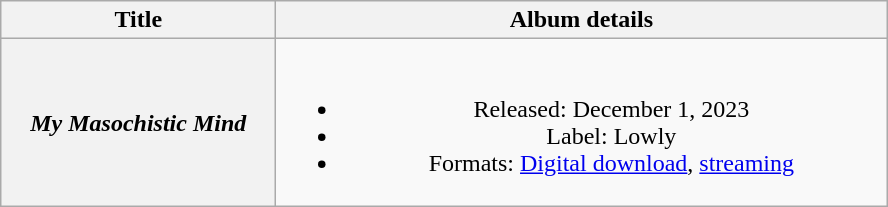<table class="wikitable plainrowheaders" style="text-align:center;">
<tr>
<th scope="col" style="width:11em;">Title</th>
<th scope="col" style="width:25em;">Album details</th>
</tr>
<tr>
<th scope="row"><em>My Masochistic Mind</em></th>
<td><br><ul><li>Released: December 1, 2023</li><li>Label: Lowly</li><li>Formats: <a href='#'>Digital download</a>, <a href='#'>streaming</a></li></ul></td>
</tr>
</table>
